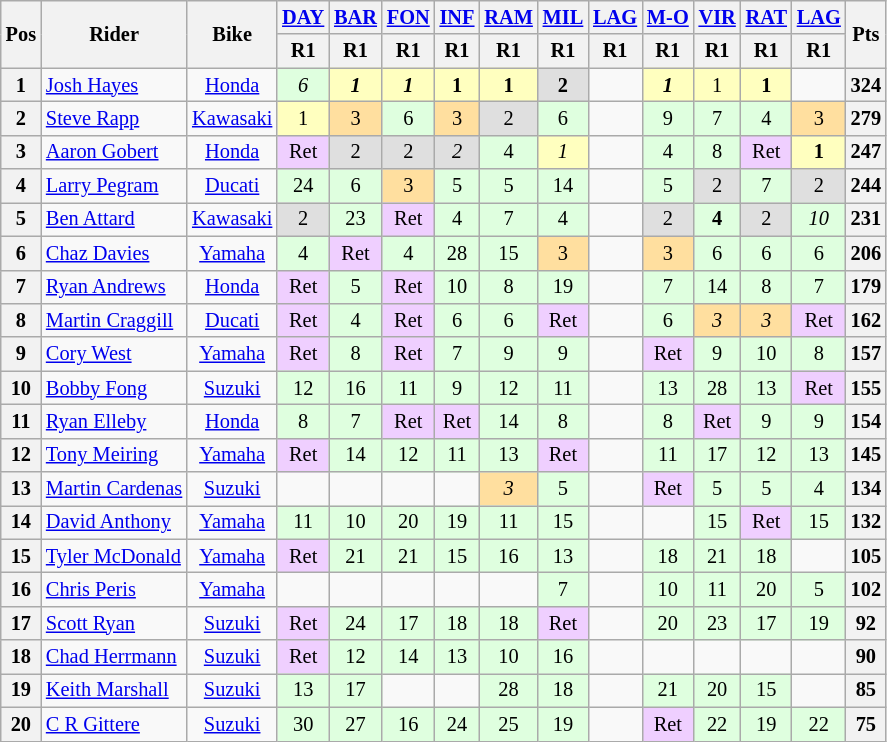<table class="wikitable" style="font-size: 85%; text-align: center">
<tr valign="top">
<th valign="middle" rowspan=2>Pos</th>
<th valign="middle" rowspan=2>Rider</th>
<th valign="middle" rowspan=2>Bike</th>
<th><a href='#'>DAY</a><br></th>
<th><a href='#'>BAR</a><br></th>
<th><a href='#'>FON</a><br></th>
<th><a href='#'>INF</a><br></th>
<th><a href='#'>RAM</a><br></th>
<th><a href='#'>MIL</a><br></th>
<th><a href='#'>LAG</a><br></th>
<th><a href='#'>M-O</a><br></th>
<th><a href='#'>VIR</a><br></th>
<th><a href='#'>RAT</a><br></th>
<th><a href='#'>LAG</a><br></th>
<th valign="middle" rowspan=2>Pts</th>
</tr>
<tr>
<th>R1</th>
<th>R1</th>
<th>R1</th>
<th>R1</th>
<th>R1</th>
<th>R1</th>
<th>R1</th>
<th>R1</th>
<th>R1</th>
<th>R1</th>
<th>R1</th>
</tr>
<tr>
<th>1</th>
<td align="left"> <a href='#'>Josh Hayes</a></td>
<td><a href='#'>Honda</a></td>
<td style="background:#dfffdf;"><em>6</em></td>
<td style="background:#ffffbf;"><strong><em>1</em></strong></td>
<td style="background:#ffffbf;"><strong><em>1</em></strong></td>
<td style="background:#ffffbf;"><strong>1</strong></td>
<td style="background:#ffffbf;"><strong>1</strong></td>
<td style="background:#dfdfdf;"><strong>2</strong></td>
<td></td>
<td style="background:#ffffbf;"><strong><em>1</em></strong></td>
<td style="background:#ffffbf;">1</td>
<td style="background:#ffffbf;"><strong>1</strong></td>
<td></td>
<th>324</th>
</tr>
<tr>
<th>2</th>
<td align="left"> <a href='#'>Steve Rapp</a></td>
<td><a href='#'>Kawasaki</a></td>
<td style="background:#ffffbf;">1</td>
<td style="background:#ffdf9f;">3</td>
<td style="background:#dfffdf;">6</td>
<td style="background:#ffdf9f;">3</td>
<td style="background:#dfdfdf;">2</td>
<td style="background:#dfffdf;">6</td>
<td></td>
<td style="background:#dfffdf;">9</td>
<td style="background:#dfffdf;">7</td>
<td style="background:#dfffdf;">4</td>
<td style="background:#ffdf9f;">3</td>
<th>279</th>
</tr>
<tr>
<th>3</th>
<td align="left"> <a href='#'>Aaron Gobert</a></td>
<td><a href='#'>Honda</a></td>
<td style="background:#efcfff;">Ret</td>
<td style="background:#dfdfdf;">2</td>
<td style="background:#dfdfdf;">2</td>
<td style="background:#dfdfdf;"><em>2</em></td>
<td style="background:#dfffdf;">4</td>
<td style="background:#ffffbf;"><em>1</em></td>
<td></td>
<td style="background:#dfffdf;">4</td>
<td style="background:#dfffdf;">8</td>
<td style="background:#efcfff;">Ret</td>
<td style="background:#ffffbf;"><strong>1</strong></td>
<th>247</th>
</tr>
<tr>
<th>4</th>
<td align="left"> <a href='#'>Larry Pegram</a></td>
<td><a href='#'>Ducati</a></td>
<td style="background:#dfffdf;">24</td>
<td style="background:#dfffdf;">6</td>
<td style="background:#ffdf9f;">3</td>
<td style="background:#dfffdf;">5</td>
<td style="background:#dfffdf;">5</td>
<td style="background:#dfffdf;">14</td>
<td></td>
<td style="background:#dfffdf;">5</td>
<td style="background:#dfdfdf;">2</td>
<td style="background:#dfffdf;">7</td>
<td style="background:#dfdfdf;">2</td>
<th>244</th>
</tr>
<tr>
<th>5</th>
<td align="left"> <a href='#'>Ben Attard</a></td>
<td><a href='#'>Kawasaki</a></td>
<td style="background:#dfdfdf;">2</td>
<td style="background:#dfffdf;">23</td>
<td style="background:#efcfff;">Ret</td>
<td style="background:#dfffdf;">4</td>
<td style="background:#dfffdf;">7</td>
<td style="background:#dfffdf;">4</td>
<td></td>
<td style="background:#dfdfdf;">2</td>
<td style="background:#dfffdf;"><strong>4</strong></td>
<td style="background:#dfdfdf;">2</td>
<td style="background:#dfffdf;"><em>10</em></td>
<th>231</th>
</tr>
<tr>
<th>6</th>
<td align="left"> <a href='#'>Chaz Davies</a></td>
<td><a href='#'>Yamaha</a></td>
<td style="background:#dfffdf;">4</td>
<td style="background:#efcfff;">Ret</td>
<td style="background:#dfffdf;">4</td>
<td style="background:#dfffdf;">28</td>
<td style="background:#dfffdf;">15</td>
<td style="background:#ffdf9f;">3</td>
<td></td>
<td style="background:#ffdf9f;">3</td>
<td style="background:#dfffdf;">6</td>
<td style="background:#dfffdf;">6</td>
<td style="background:#dfffdf;">6</td>
<th>206</th>
</tr>
<tr>
<th>7</th>
<td align="left"> <a href='#'>Ryan Andrews</a></td>
<td><a href='#'>Honda</a></td>
<td style="background:#efcfff;">Ret</td>
<td style="background:#dfffdf;">5</td>
<td style="background:#efcfff;">Ret</td>
<td style="background:#dfffdf;">10</td>
<td style="background:#dfffdf;">8</td>
<td style="background:#dfffdf;">19</td>
<td></td>
<td style="background:#dfffdf;">7</td>
<td style="background:#dfffdf;">14</td>
<td style="background:#dfffdf;">8</td>
<td style="background:#dfffdf;">7</td>
<th>179</th>
</tr>
<tr>
<th>8</th>
<td align="left"> <a href='#'>Martin Craggill</a></td>
<td><a href='#'>Ducati</a></td>
<td style="background:#efcfff;">Ret</td>
<td style="background:#dfffdf;">4</td>
<td style="background:#efcfff;">Ret</td>
<td style="background:#dfffdf;">6</td>
<td style="background:#dfffdf;">6</td>
<td style="background:#efcfff;">Ret</td>
<td></td>
<td style="background:#dfffdf;">6</td>
<td style="background:#ffdf9f;"><em>3</em></td>
<td style="background:#ffdf9f;"><em>3</em></td>
<td style="background:#efcfff;">Ret</td>
<th>162</th>
</tr>
<tr>
<th>9</th>
<td align="left"> <a href='#'>Cory West</a></td>
<td><a href='#'>Yamaha</a></td>
<td style="background:#efcfff;">Ret</td>
<td style="background:#dfffdf;">8</td>
<td style="background:#efcfff;">Ret</td>
<td style="background:#dfffdf;">7</td>
<td style="background:#dfffdf;">9</td>
<td style="background:#dfffdf;">9</td>
<td></td>
<td style="background:#efcfff;">Ret</td>
<td style="background:#dfffdf;">9</td>
<td style="background:#dfffdf;">10</td>
<td style="background:#dfffdf;">8</td>
<th>157</th>
</tr>
<tr>
<th>10</th>
<td align="left"> <a href='#'>Bobby Fong</a></td>
<td><a href='#'>Suzuki</a></td>
<td style="background:#dfffdf;">12</td>
<td style="background:#dfffdf;">16</td>
<td style="background:#dfffdf;">11</td>
<td style="background:#dfffdf;">9</td>
<td style="background:#dfffdf;">12</td>
<td style="background:#dfffdf;">11</td>
<td></td>
<td style="background:#dfffdf;">13</td>
<td style="background:#dfffdf;">28</td>
<td style="background:#dfffdf;">13</td>
<td style="background:#efcfff;">Ret</td>
<th>155</th>
</tr>
<tr>
<th>11</th>
<td align="left"> <a href='#'>Ryan Elleby</a></td>
<td><a href='#'>Honda</a></td>
<td style="background:#dfffdf;">8</td>
<td style="background:#dfffdf;">7</td>
<td style="background:#efcfff;">Ret</td>
<td style="background:#efcfff;">Ret</td>
<td style="background:#dfffdf;">14</td>
<td style="background:#dfffdf;">8</td>
<td></td>
<td style="background:#dfffdf;">8</td>
<td style="background:#efcfff;">Ret</td>
<td style="background:#dfffdf;">9</td>
<td style="background:#dfffdf;">9</td>
<th>154</th>
</tr>
<tr>
<th>12</th>
<td align="left"> <a href='#'>Tony Meiring</a></td>
<td><a href='#'>Yamaha</a></td>
<td style="background:#efcfff;">Ret</td>
<td style="background:#dfffdf;">14</td>
<td style="background:#dfffdf;">12</td>
<td style="background:#dfffdf;">11</td>
<td style="background:#dfffdf;">13</td>
<td style="background:#efcfff;">Ret</td>
<td></td>
<td style="background:#dfffdf;">11</td>
<td style="background:#dfffdf;">17</td>
<td style="background:#dfffdf;">12</td>
<td style="background:#dfffdf;">13</td>
<th>145</th>
</tr>
<tr>
<th>13</th>
<td align="left"> <a href='#'>Martin Cardenas</a></td>
<td><a href='#'>Suzuki</a></td>
<td></td>
<td></td>
<td></td>
<td></td>
<td style="background:#ffdf9f;"><em>3</em></td>
<td style="background:#dfffdf;">5</td>
<td></td>
<td style="background:#efcfff;">Ret</td>
<td style="background:#dfffdf;">5</td>
<td style="background:#dfffdf;">5</td>
<td style="background:#dfffdf;">4</td>
<th>134</th>
</tr>
<tr>
<th>14</th>
<td align="left"> <a href='#'>David Anthony</a></td>
<td><a href='#'>Yamaha</a></td>
<td style="background:#dfffdf;">11</td>
<td style="background:#dfffdf;">10</td>
<td style="background:#dfffdf;">20</td>
<td style="background:#dfffdf;">19</td>
<td style="background:#dfffdf;">11</td>
<td style="background:#dfffdf;">15</td>
<td></td>
<td></td>
<td style="background:#dfffdf;">15</td>
<td style="background:#efcfff;">Ret</td>
<td style="background:#dfffdf;">15</td>
<th>132</th>
</tr>
<tr>
<th>15</th>
<td align="left"> <a href='#'>Tyler McDonald</a></td>
<td><a href='#'>Yamaha</a></td>
<td style="background:#efcfff;">Ret</td>
<td style="background:#dfffdf;">21</td>
<td style="background:#dfffdf;">21</td>
<td style="background:#dfffdf;">15</td>
<td style="background:#dfffdf;">16</td>
<td style="background:#dfffdf;">13</td>
<td></td>
<td style="background:#dfffdf;">18</td>
<td style="background:#dfffdf;">21</td>
<td style="background:#dfffdf;">18</td>
<td></td>
<th>105</th>
</tr>
<tr>
<th>16</th>
<td align="left"> <a href='#'>Chris Peris</a></td>
<td><a href='#'>Yamaha</a></td>
<td></td>
<td></td>
<td></td>
<td></td>
<td></td>
<td style="background:#dfffdf;">7</td>
<td></td>
<td style="background:#dfffdf;">10</td>
<td style="background:#dfffdf;">11</td>
<td style="background:#dfffdf;">20</td>
<td style="background:#dfffdf;">5</td>
<th>102</th>
</tr>
<tr>
<th>17</th>
<td align="left"> <a href='#'>Scott Ryan</a></td>
<td><a href='#'>Suzuki</a></td>
<td style="background:#efcfff;">Ret</td>
<td style="background:#dfffdf;">24</td>
<td style="background:#dfffdf;">17</td>
<td style="background:#dfffdf;">18</td>
<td style="background:#dfffdf;">18</td>
<td style="background:#efcfff;">Ret</td>
<td></td>
<td style="background:#dfffdf;">20</td>
<td style="background:#dfffdf;">23</td>
<td style="background:#dfffdf;">17</td>
<td style="background:#dfffdf;">19</td>
<th>92</th>
</tr>
<tr>
<th>18</th>
<td align="left"> <a href='#'>Chad Herrmann</a></td>
<td><a href='#'>Suzuki</a></td>
<td style="background:#efcfff;">Ret</td>
<td style="background:#dfffdf;">12</td>
<td style="background:#dfffdf;">14</td>
<td style="background:#dfffdf;">13</td>
<td style="background:#dfffdf;">10</td>
<td style="background:#dfffdf;">16</td>
<td></td>
<td></td>
<td></td>
<td></td>
<td></td>
<th>90</th>
</tr>
<tr>
<th>19</th>
<td align="left"> <a href='#'>Keith Marshall</a></td>
<td><a href='#'>Suzuki</a></td>
<td style="background:#dfffdf;">13</td>
<td style="background:#dfffdf;">17</td>
<td></td>
<td></td>
<td style="background:#dfffdf;">28</td>
<td style="background:#dfffdf;">18</td>
<td></td>
<td style="background:#dfffdf;">21</td>
<td style="background:#dfffdf;">20</td>
<td style="background:#dfffdf;">15</td>
<td></td>
<th>85</th>
</tr>
<tr>
<th>20</th>
<td align="left"> <a href='#'>C R Gittere</a></td>
<td><a href='#'>Suzuki</a></td>
<td style="background:#dfffdf;">30</td>
<td style="background:#dfffdf;">27</td>
<td style="background:#dfffdf;">16</td>
<td style="background:#dfffdf;">24</td>
<td style="background:#dfffdf;">25</td>
<td style="background:#dfffdf;">19</td>
<td></td>
<td style="background:#efcfff;">Ret</td>
<td style="background:#dfffdf;">22</td>
<td style="background:#dfffdf;">19</td>
<td style="background:#dfffdf;">22</td>
<th>75</th>
</tr>
</table>
